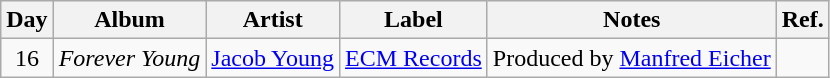<table class="wikitable">
<tr>
<th>Day</th>
<th>Album</th>
<th>Artist</th>
<th>Label</th>
<th>Notes</th>
<th>Ref.</th>
</tr>
<tr>
<td rowspan="1" style="text-align:center;">16</td>
<td><em>Forever Young</em></td>
<td><a href='#'>Jacob Young</a></td>
<td><a href='#'>ECM Records</a></td>
<td>Produced by <a href='#'>Manfred Eicher</a></td>
<td style="text-align:center;"></td>
</tr>
</table>
